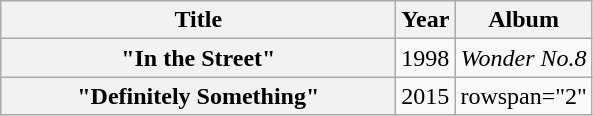<table class="wikitable plainrowheaders" style="text-align:center;" border="1">
<tr>
<th scope="col" style="width:16em;">Title</th>
<th scope="col">Year</th>
<th scope="col">Album</th>
</tr>
<tr>
<th scope="row">"In the Street"</th>
<td>1998</td>
<td><em>Wonder No.8</em></td>
</tr>
<tr>
<th scope="row">"Definitely Something"</th>
<td>2015</td>
<td>rowspan="2" </td>
</tr>
</table>
